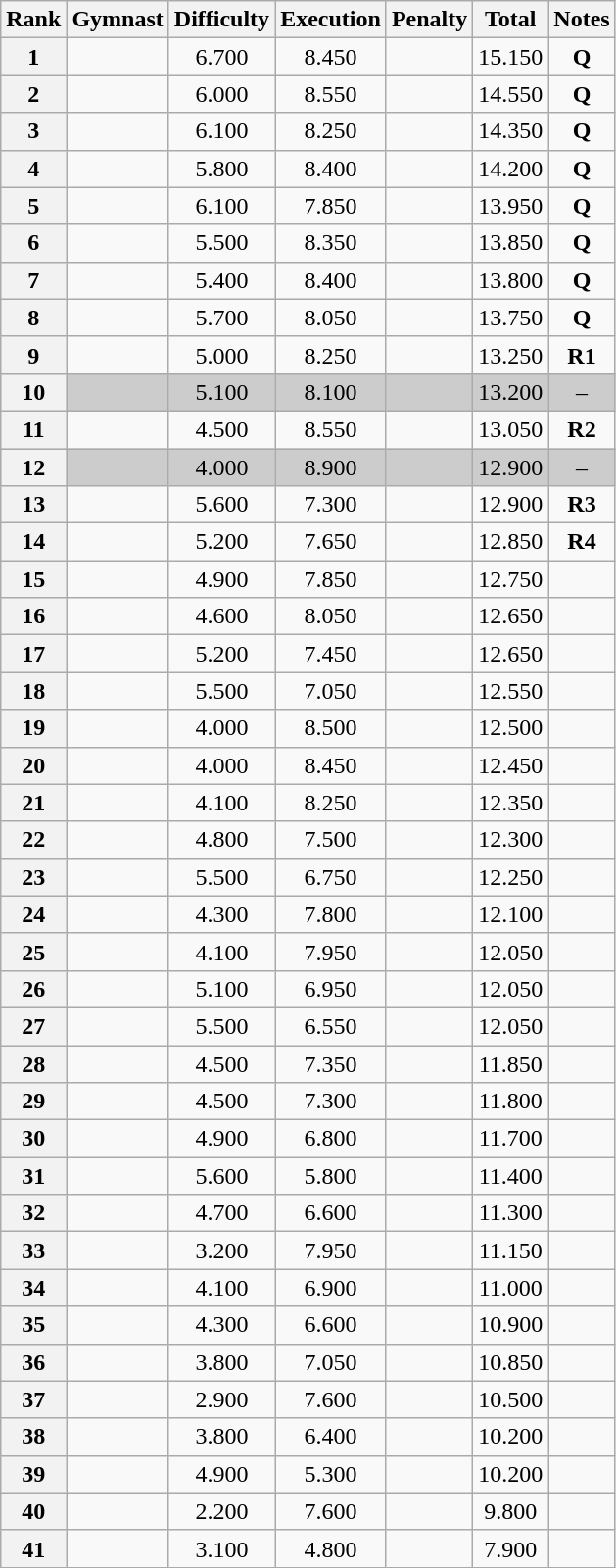<table class="wikitable sortable" style="text-align:center">
<tr>
<th>Rank</th>
<th>Gymnast</th>
<th>Difficulty</th>
<th>Execution</th>
<th>Penalty</th>
<th>Total</th>
<th>Notes</th>
</tr>
<tr>
<th scope=row>1</th>
<td align=left></td>
<td>6.700</td>
<td>8.450</td>
<td></td>
<td>15.150</td>
<td><strong>Q</strong></td>
</tr>
<tr>
<th scope=row>2</th>
<td align=left></td>
<td>6.000</td>
<td>8.550</td>
<td></td>
<td>14.550</td>
<td><strong>Q</strong></td>
</tr>
<tr>
<th scope=row>3</th>
<td align=left></td>
<td>6.100</td>
<td>8.250</td>
<td></td>
<td>14.350</td>
<td><strong>Q</strong></td>
</tr>
<tr>
<th scope=row>4</th>
<td align=left></td>
<td>5.800</td>
<td>8.400</td>
<td></td>
<td>14.200</td>
<td><strong>Q</strong></td>
</tr>
<tr>
<th scope=row>5</th>
<td align=left></td>
<td>6.100</td>
<td>7.850</td>
<td></td>
<td>13.950</td>
<td><strong>Q</strong></td>
</tr>
<tr>
<th scope=row>6</th>
<td align=left></td>
<td>5.500</td>
<td>8.350</td>
<td></td>
<td>13.850</td>
<td><strong>Q</strong></td>
</tr>
<tr>
<th scope=row>7</th>
<td align=left></td>
<td>5.400</td>
<td>8.400</td>
<td></td>
<td>13.800</td>
<td><strong>Q</strong></td>
</tr>
<tr>
<th scope=row>8</th>
<td align=left></td>
<td>5.700</td>
<td>8.050</td>
<td></td>
<td>13.750</td>
<td><strong>Q</strong></td>
</tr>
<tr>
<th scope=row>9</th>
<td align=left></td>
<td>5.000</td>
<td>8.250</td>
<td></td>
<td>13.250</td>
<td><strong>R1</strong></td>
</tr>
<tr bgcolor="cccccc">
<th scope=row>10</th>
<td align=left></td>
<td>5.100</td>
<td>8.100</td>
<td></td>
<td>13.200</td>
<td>–</td>
</tr>
<tr>
<th scope=row>11</th>
<td align=left></td>
<td>4.500</td>
<td>8.550</td>
<td></td>
<td>13.050</td>
<td><strong>R2</strong></td>
</tr>
<tr bgcolor="cccccc">
<th scope=row>12</th>
<td align=left></td>
<td>4.000</td>
<td>8.900</td>
<td></td>
<td>12.900</td>
<td>–</td>
</tr>
<tr>
<th scope=row>13</th>
<td align=left></td>
<td>5.600</td>
<td>7.300</td>
<td></td>
<td>12.900</td>
<td><strong>R3</strong></td>
</tr>
<tr>
<th scope=row>14</th>
<td align=left></td>
<td>5.200</td>
<td>7.650</td>
<td></td>
<td>12.850</td>
<td><strong>R4</strong></td>
</tr>
<tr>
<th scope=row>15</th>
<td align=left></td>
<td>4.900</td>
<td>7.850</td>
<td></td>
<td>12.750</td>
<td></td>
</tr>
<tr>
<th scope=row>16</th>
<td align=left></td>
<td>4.600</td>
<td>8.050</td>
<td></td>
<td>12.650</td>
<td></td>
</tr>
<tr>
<th scope=row>17</th>
<td align=left></td>
<td>5.200</td>
<td>7.450</td>
<td></td>
<td>12.650</td>
<td></td>
</tr>
<tr>
<th scope=row>18</th>
<td align=left></td>
<td>5.500</td>
<td>7.050</td>
<td></td>
<td>12.550</td>
<td></td>
</tr>
<tr>
<th scope=row>19</th>
<td align=left></td>
<td>4.000</td>
<td>8.500</td>
<td></td>
<td>12.500</td>
<td></td>
</tr>
<tr>
<th scope=row>20</th>
<td align=left></td>
<td>4.000</td>
<td>8.450</td>
<td></td>
<td>12.450</td>
<td></td>
</tr>
<tr>
<th scope=row>21</th>
<td align=left></td>
<td>4.100</td>
<td>8.250</td>
<td></td>
<td>12.350</td>
<td></td>
</tr>
<tr>
<th scope=row>22</th>
<td align=left></td>
<td>4.800</td>
<td>7.500</td>
<td></td>
<td>12.300</td>
<td></td>
</tr>
<tr>
<th scope=row>23</th>
<td align=left></td>
<td>5.500</td>
<td>6.750</td>
<td></td>
<td>12.250</td>
<td></td>
</tr>
<tr>
<th scope=row>24</th>
<td align=left></td>
<td>4.300</td>
<td>7.800</td>
<td></td>
<td>12.100</td>
<td></td>
</tr>
<tr>
<th scope=row>25</th>
<td align=left></td>
<td>4.100</td>
<td>7.950</td>
<td></td>
<td>12.050</td>
<td></td>
</tr>
<tr>
<th scope=row>26</th>
<td align=left></td>
<td>5.100</td>
<td>6.950</td>
<td></td>
<td>12.050</td>
<td></td>
</tr>
<tr>
<th scope=row>27</th>
<td align=left></td>
<td>5.500</td>
<td>6.550</td>
<td></td>
<td>12.050</td>
<td></td>
</tr>
<tr>
<th scope=row>28</th>
<td align=left></td>
<td>4.500</td>
<td>7.350</td>
<td></td>
<td>11.850</td>
<td></td>
</tr>
<tr>
<th scope=row>29</th>
<td align=left></td>
<td>4.500</td>
<td>7.300</td>
<td></td>
<td>11.800</td>
<td></td>
</tr>
<tr>
<th scope=row>30</th>
<td align=left></td>
<td>4.900</td>
<td>6.800</td>
<td></td>
<td>11.700</td>
<td></td>
</tr>
<tr>
<th scope=row>31</th>
<td align=left></td>
<td>5.600</td>
<td>5.800</td>
<td></td>
<td>11.400</td>
<td></td>
</tr>
<tr>
<th scope=row>32</th>
<td align=left></td>
<td>4.700</td>
<td>6.600</td>
<td></td>
<td>11.300</td>
<td></td>
</tr>
<tr>
<th scope=row>33</th>
<td align=left></td>
<td>3.200</td>
<td>7.950</td>
<td></td>
<td>11.150</td>
<td></td>
</tr>
<tr>
<th scope=row>34</th>
<td align=left></td>
<td>4.100</td>
<td>6.900</td>
<td></td>
<td>11.000</td>
<td></td>
</tr>
<tr>
<th scope=row>35</th>
<td align=left></td>
<td>4.300</td>
<td>6.600</td>
<td></td>
<td>10.900</td>
<td></td>
</tr>
<tr>
<th scope=row>36</th>
<td align=left></td>
<td>3.800</td>
<td>7.050</td>
<td></td>
<td>10.850</td>
<td></td>
</tr>
<tr>
<th scope=row>37</th>
<td align=left></td>
<td>2.900</td>
<td>7.600</td>
<td></td>
<td>10.500</td>
<td></td>
</tr>
<tr>
<th scope=row>38</th>
<td align=left></td>
<td>3.800</td>
<td>6.400</td>
<td></td>
<td>10.200</td>
<td></td>
</tr>
<tr>
<th scope=row>39</th>
<td align=left></td>
<td>4.900</td>
<td>5.300</td>
<td></td>
<td>10.200</td>
<td></td>
</tr>
<tr>
<th scope=row>40</th>
<td align=left></td>
<td>2.200</td>
<td>7.600</td>
<td></td>
<td>9.800</td>
<td></td>
</tr>
<tr>
<th scope=row>41</th>
<td align=left></td>
<td>3.100</td>
<td>4.800</td>
<td></td>
<td>7.900</td>
<td></td>
</tr>
</table>
